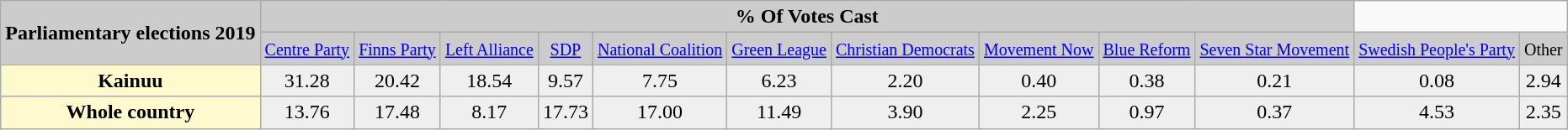<table class="wikitable">
<tr>
<td style=background:#cccccc align=center rowspan=2><strong>Parliamentary elections 2019</strong></td>
<td style=background:#cccccc align=center colspan=10><strong>% Of Votes Cast</strong></td>
</tr>
<tr style=background:#cccccc align=center>
<td><small><a href='#'>Centre Party</a></small></td>
<td><small><a href='#'>Finns Party</a></small></td>
<td><small><a href='#'>Left Alliance</a></small></td>
<td><small><a href='#'>SDP</a></small></td>
<td><small><a href='#'>National Coalition</a></small></td>
<td><small><a href='#'>Green League</a></small></td>
<td><small><a href='#'>Christian Democrats</a></small></td>
<td><small><a href='#'>Movement Now</a></small></td>
<td><small><a href='#'>Blue Reform</a></small></td>
<td><small><a href='#'>Seven Star Movement</a></small></td>
<td><small><a href='#'>Swedish People's Party</a></small></td>
<td><small>Other</small></td>
</tr>
<tr style=background:#efefef align=center>
<td style="background:#fffacd;"><strong>Kainuu</strong></td>
<td>31.28</td>
<td>20.42</td>
<td>18.54</td>
<td>9.57</td>
<td>7.75</td>
<td>6.23</td>
<td>2.20</td>
<td>0.40</td>
<td>0.38</td>
<td>0.21</td>
<td>0.08</td>
<td>2.94</td>
</tr>
<tr style=background:#efefef align=center>
<td style="background:#fffacd;"><strong>Whole country</strong></td>
<td>13.76</td>
<td>17.48</td>
<td>8.17</td>
<td>17.73</td>
<td>17.00</td>
<td>11.49</td>
<td>3.90</td>
<td>2.25</td>
<td>0.97</td>
<td>0.37</td>
<td>4.53</td>
<td>2.35</td>
</tr>
</table>
